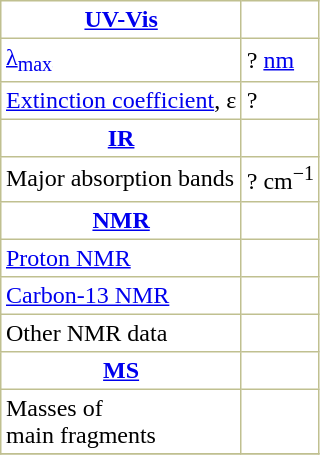<table border="1" cellspacing="0" cellpadding="3" style="margin: 0 0 0 0.5em; background: #FFFFFF; border-collapse: collapse; border-color: #C0C090;">
<tr>
<th><a href='#'>UV-Vis</a></th>
</tr>
<tr>
<td><a href='#'>λ<sub>max</sub></a></td>
<td>? <a href='#'>nm</a></td>
</tr>
<tr>
<td><a href='#'>Extinction coefficient</a>, ε</td>
<td>?</td>
</tr>
<tr>
<th><a href='#'>IR</a></th>
</tr>
<tr>
<td>Major absorption bands</td>
<td>? cm<sup>−1</sup></td>
</tr>
<tr>
<th><a href='#'>NMR</a></th>
</tr>
<tr>
<td><a href='#'>Proton NMR</a> </td>
<td> </td>
</tr>
<tr>
<td><a href='#'>Carbon-13 NMR</a> </td>
<td> </td>
</tr>
<tr>
<td>Other NMR data </td>
<td> </td>
</tr>
<tr>
<th><a href='#'>MS</a></th>
</tr>
<tr>
<td>Masses of <br>main fragments</td>
<td>  </td>
</tr>
<tr>
</tr>
</table>
